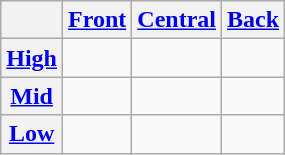<table class="wikitable" style="text-align: center;">
<tr>
<th></th>
<th><a href='#'>Front</a></th>
<th><a href='#'>Central</a></th>
<th><a href='#'>Back</a></th>
</tr>
<tr>
<th><a href='#'>High</a></th>
<td></td>
<td></td>
<td></td>
</tr>
<tr>
<th><a href='#'>Mid</a></th>
<td></td>
<td></td>
<td></td>
</tr>
<tr>
<th><a href='#'>Low</a></th>
<td></td>
<td></td>
<td></td>
</tr>
</table>
